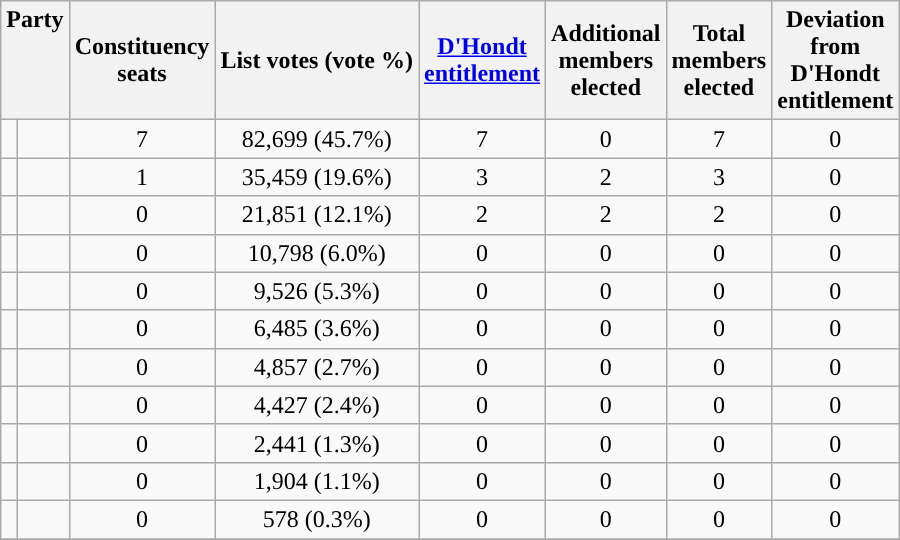<table class="wikitable" style="text-align:center">
<tr>
<th colspan="2" rowspan="1" align="center" valign="top">Party</th>
<th>Constituency<br>seats</th>
<th>List votes  (vote %)</th>
<th><a href='#'>D'Hondt<br>entitlement</a></th>
<th>Additional<br>members<br>elected</th>
<th>Total<br>members<br>elected</th>
<th>Deviation<br>from<br>D'Hondt<br>entitlement</th>
</tr>
<tr>
<td style="width: 4px" bgcolor=></td>
<td style="text-align: left;" scope="row"><a href='#'></a></td>
<td>7</td>
<td>82,699 (45.7%)</td>
<td>7</td>
<td>0</td>
<td>7</td>
<td>0</td>
</tr>
<tr>
<td style="width: 4px"></td>
<td style="text-align: left;" scope="row"><a href='#'></a></td>
<td>1</td>
<td>35,459 (19.6%)</td>
<td>3</td>
<td>2</td>
<td>3</td>
<td>0</td>
</tr>
<tr>
<td style="width: 4px" bgcolor=></td>
<td style="text-align: left;" scope="row"><a href='#'></a></td>
<td>0</td>
<td>21,851 (12.1%)</td>
<td>2</td>
<td>2</td>
<td>2</td>
<td>0</td>
</tr>
<tr>
<td style="width: 4px"></td>
<td style="text-align: left;" scope="row"><a href='#'></a></td>
<td>0</td>
<td>10,798 (6.0%)</td>
<td>0</td>
<td>0</td>
<td>0</td>
<td>0</td>
</tr>
<tr>
<td style="width: 4px"></td>
<td style="text-align: left;" scope="row"><a href='#'></a></td>
<td>0</td>
<td>9,526 (5.3%)</td>
<td>0</td>
<td>0</td>
<td>0</td>
<td>0</td>
</tr>
<tr>
<td style="width: 4px" bgcolor=></td>
<td style="text-align: left;" scope="row"><a href='#'></a></td>
<td>0</td>
<td>6,485 (3.6%)</td>
<td>0</td>
<td>0</td>
<td>0</td>
<td>0</td>
</tr>
<tr>
<td style="width: 4px"></td>
<td style="text-align: left;" scope="row"><a href='#'></a></td>
<td>0</td>
<td>4,857 (2.7%)</td>
<td>0</td>
<td>0</td>
<td>0</td>
<td>0</td>
</tr>
<tr>
<td style="width: 4px"></td>
<td style="text-align: left;" scope="row"><a href='#'></a></td>
<td>0</td>
<td>4,427 (2.4%)</td>
<td>0</td>
<td>0</td>
<td>0</td>
<td>0</td>
</tr>
<tr>
<td style="width: 4px" bgcolor=></td>
<td style="text-align: left;" scope="row"><a href='#'></a></td>
<td>0</td>
<td>2,441 (1.3%)</td>
<td>0</td>
<td>0</td>
<td>0</td>
<td>0</td>
</tr>
<tr>
<td style="width: 4px"></td>
<td style="text-align: left;" scope="row"><a href='#'></a></td>
<td>0</td>
<td>1,904 (1.1%)</td>
<td>0</td>
<td>0</td>
<td>0</td>
<td>0</td>
</tr>
<tr>
<td style="width: 4px" bgcolor=></td>
<td style="text-align: left;" scope="row"><a href='#'></a></td>
<td>0</td>
<td>578 (0.3%)</td>
<td>0</td>
<td>0</td>
<td>0</td>
<td>0</td>
</tr>
<tr>
</tr>
</table>
